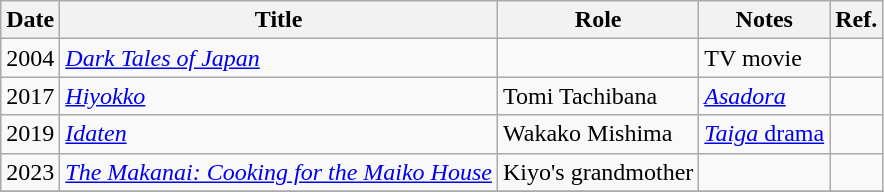<table class="wikitable">
<tr>
<th>Date</th>
<th>Title</th>
<th>Role</th>
<th>Notes</th>
<th>Ref.</th>
</tr>
<tr>
<td>2004</td>
<td><em><a href='#'>Dark Tales of Japan</a></em></td>
<td></td>
<td>TV movie</td>
<td></td>
</tr>
<tr>
<td>2017</td>
<td><em><a href='#'>Hiyokko</a></em></td>
<td>Tomi Tachibana</td>
<td><em><a href='#'>Asadora</a></em></td>
<td></td>
</tr>
<tr>
<td>2019</td>
<td><em><a href='#'>Idaten</a></em></td>
<td>Wakako Mishima</td>
<td><a href='#'><em>Taiga</em> drama</a></td>
<td></td>
</tr>
<tr>
<td>2023</td>
<td><em><a href='#'>The Makanai: Cooking for the Maiko House</a></em></td>
<td>Kiyo's grandmother</td>
<td></td>
<td></td>
</tr>
<tr>
</tr>
</table>
